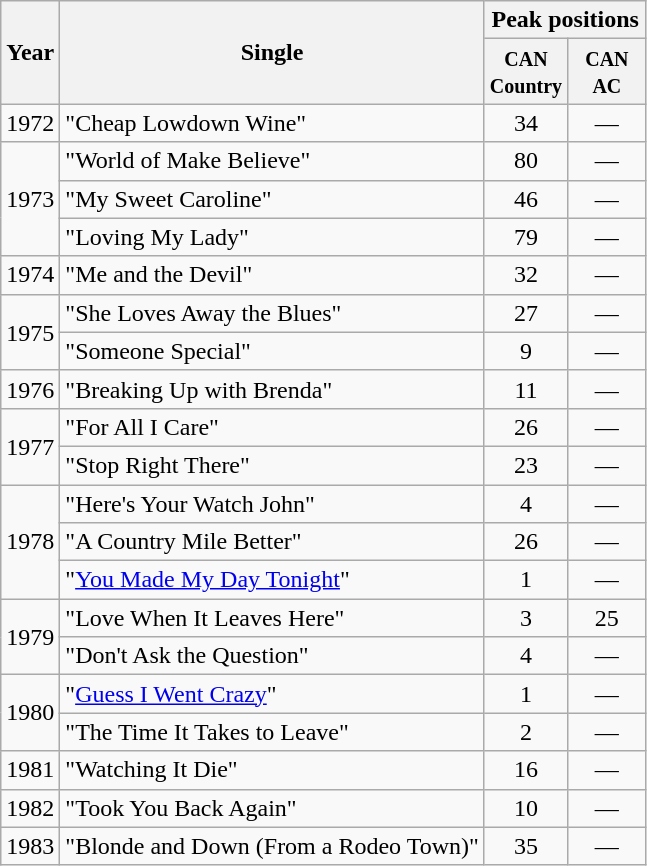<table class="wikitable">
<tr>
<th rowspan="2">Year</th>
<th rowspan="2">Single</th>
<th colspan="2">Peak positions</th>
</tr>
<tr>
<th width="45"><small>CAN Country</small></th>
<th width="45"><small>CAN AC</small></th>
</tr>
<tr>
<td>1972</td>
<td>"Cheap Lowdown Wine"</td>
<td align="center">34</td>
<td align="center">—</td>
</tr>
<tr>
<td rowspan="3">1973</td>
<td>"World of Make Believe"</td>
<td align="center">80</td>
<td align="center">—</td>
</tr>
<tr>
<td>"My Sweet Caroline"</td>
<td align="center">46</td>
<td align="center">—</td>
</tr>
<tr>
<td>"Loving My Lady"</td>
<td align="center">79</td>
<td align="center">—</td>
</tr>
<tr>
<td>1974</td>
<td>"Me and the Devil"</td>
<td align="center">32</td>
<td align="center">—</td>
</tr>
<tr>
<td rowspan="2">1975</td>
<td>"She Loves Away the Blues"</td>
<td align="center">27</td>
<td align="center">—</td>
</tr>
<tr>
<td>"Someone Special"</td>
<td align="center">9</td>
<td align="center">—</td>
</tr>
<tr>
<td>1976</td>
<td>"Breaking Up with Brenda"</td>
<td align="center">11</td>
<td align="center">—</td>
</tr>
<tr>
<td rowspan="2">1977</td>
<td>"For All I Care"</td>
<td align="center">26</td>
<td align="center">—</td>
</tr>
<tr>
<td>"Stop Right There"</td>
<td align="center">23</td>
<td align="center">—</td>
</tr>
<tr>
<td rowspan="3">1978</td>
<td>"Here's Your Watch John"</td>
<td align="center">4</td>
<td align="center">—</td>
</tr>
<tr>
<td>"A Country Mile Better"</td>
<td align="center">26</td>
<td align="center">—</td>
</tr>
<tr>
<td>"<a href='#'>You Made My Day Tonight</a>"</td>
<td align="center">1</td>
<td align="center">—</td>
</tr>
<tr>
<td rowspan="2">1979</td>
<td>"Love When It Leaves Here"</td>
<td align="center">3</td>
<td align="center">25</td>
</tr>
<tr>
<td>"Don't Ask the Question"</td>
<td align="center">4</td>
<td align="center">—</td>
</tr>
<tr>
<td rowspan="2">1980</td>
<td>"<a href='#'>Guess I Went Crazy</a>"</td>
<td align="center">1</td>
<td align="center">—</td>
</tr>
<tr>
<td>"The Time It Takes to Leave"</td>
<td align="center">2</td>
<td align="center">—</td>
</tr>
<tr>
<td>1981</td>
<td>"Watching It Die"</td>
<td align="center">16</td>
<td align="center">—</td>
</tr>
<tr>
<td>1982</td>
<td>"Took You Back Again"</td>
<td align="center">10</td>
<td align="center">—</td>
</tr>
<tr>
<td>1983</td>
<td>"Blonde and Down (From a Rodeo Town)"</td>
<td align="center">35</td>
<td align="center">—</td>
</tr>
</table>
